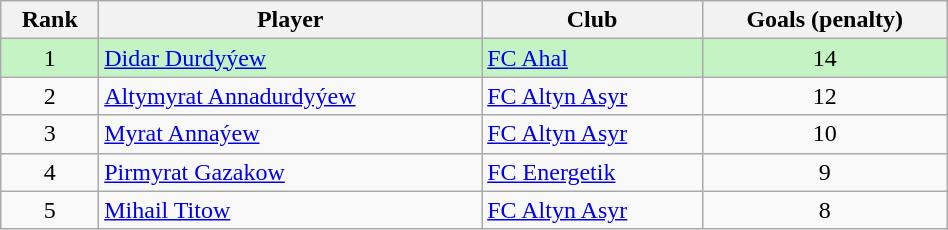<table class="wikitable" width="50%">
<tr>
<th align="center"2>Rank</th>
<th>Player</th>
<th>Club</th>
<th>Goals (penalty)</th>
</tr>
<tr bgcolor="#c4f4c4">
<td align="center">1</td>
<td><a href='#'>Didar Durdyýew</a></td>
<td><a href='#'>FC Ahal</a></td>
<td align="center">14</td>
</tr>
<tr>
<td align="center">2</td>
<td><a href='#'>Altymyrat Annadurdyýew</a></td>
<td><a href='#'>FC Altyn Asyr</a></td>
<td align="center">12</td>
</tr>
<tr>
<td align="center">3</td>
<td><a href='#'>Myrat Annaýew</a></td>
<td><a href='#'>FC Altyn Asyr</a></td>
<td align="center">10</td>
</tr>
<tr>
<td align="center">4</td>
<td><a href='#'>Pirmyrat Gazakow</a></td>
<td><a href='#'>FC Energetik</a></td>
<td align="center">9</td>
</tr>
<tr>
<td align="center">5</td>
<td><a href='#'>Mihail Titow</a></td>
<td><a href='#'>FC Altyn Asyr</a></td>
<td align="center">8</td>
</tr>
</table>
